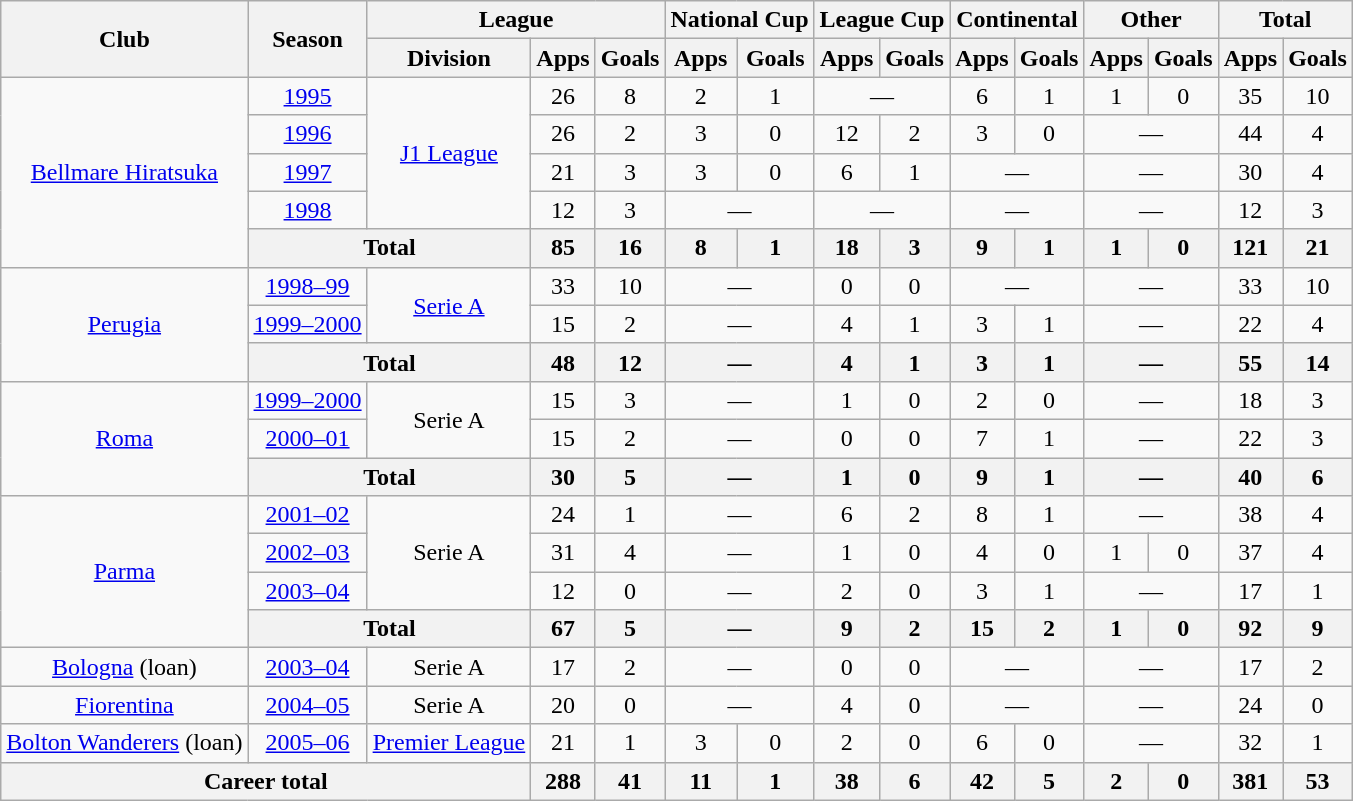<table class="wikitable" style="text-align:center">
<tr>
<th rowspan="2">Club</th>
<th rowspan="2">Season</th>
<th colspan="3">League</th>
<th colspan="2">National Cup</th>
<th colspan="2">League Cup</th>
<th colspan="2">Continental</th>
<th colspan="2">Other</th>
<th colspan="2">Total</th>
</tr>
<tr>
<th>Division</th>
<th>Apps</th>
<th>Goals</th>
<th>Apps</th>
<th>Goals</th>
<th>Apps</th>
<th>Goals</th>
<th>Apps</th>
<th>Goals</th>
<th>Apps</th>
<th>Goals</th>
<th>Apps</th>
<th>Goals</th>
</tr>
<tr>
<td rowspan="5"><a href='#'>Bellmare Hiratsuka</a></td>
<td><a href='#'>1995</a></td>
<td rowspan="4"><a href='#'>J1 League</a></td>
<td>26</td>
<td>8</td>
<td>2</td>
<td>1</td>
<td colspan="2">—</td>
<td>6</td>
<td>1</td>
<td>1</td>
<td>0</td>
<td>35</td>
<td>10</td>
</tr>
<tr>
<td><a href='#'>1996</a></td>
<td>26</td>
<td>2</td>
<td>3</td>
<td>0</td>
<td>12</td>
<td>2</td>
<td>3</td>
<td>0</td>
<td colspan="2">—</td>
<td>44</td>
<td>4</td>
</tr>
<tr>
<td><a href='#'>1997</a></td>
<td>21</td>
<td>3</td>
<td>3</td>
<td>0</td>
<td>6</td>
<td>1</td>
<td colspan="2">—</td>
<td colspan="2">—</td>
<td>30</td>
<td>4</td>
</tr>
<tr>
<td><a href='#'>1998</a></td>
<td>12</td>
<td>3</td>
<td colspan="2">—</td>
<td colspan="2">—</td>
<td colspan="2">—</td>
<td colspan="2">—</td>
<td>12</td>
<td>3</td>
</tr>
<tr>
<th colspan="2">Total</th>
<th>85</th>
<th>16</th>
<th>8</th>
<th>1</th>
<th>18</th>
<th>3</th>
<th>9</th>
<th>1</th>
<th>1</th>
<th>0</th>
<th>121</th>
<th>21</th>
</tr>
<tr>
<td rowspan="3"><a href='#'>Perugia</a></td>
<td><a href='#'>1998–99</a></td>
<td rowspan="2"><a href='#'>Serie A</a></td>
<td>33</td>
<td>10</td>
<td colspan="2">—</td>
<td>0</td>
<td>0</td>
<td colspan="2">—</td>
<td colspan="2">—</td>
<td>33</td>
<td>10</td>
</tr>
<tr>
<td><a href='#'>1999–2000</a></td>
<td>15</td>
<td>2</td>
<td colspan="2">—</td>
<td>4</td>
<td>1</td>
<td>3</td>
<td>1</td>
<td colspan="2">—</td>
<td>22</td>
<td>4</td>
</tr>
<tr>
<th colspan="2">Total</th>
<th>48</th>
<th>12</th>
<th colspan="2">—</th>
<th>4</th>
<th>1</th>
<th>3</th>
<th>1</th>
<th colspan="2">—</th>
<th>55</th>
<th>14</th>
</tr>
<tr>
<td rowspan="3"><a href='#'>Roma</a></td>
<td><a href='#'>1999–2000</a></td>
<td rowspan="2">Serie A</td>
<td>15</td>
<td>3</td>
<td colspan="2">—</td>
<td>1</td>
<td>0</td>
<td>2</td>
<td>0</td>
<td colspan="2">—</td>
<td>18</td>
<td>3</td>
</tr>
<tr>
<td><a href='#'>2000–01</a></td>
<td>15</td>
<td>2</td>
<td colspan="2">—</td>
<td>0</td>
<td>0</td>
<td>7</td>
<td>1</td>
<td colspan="2">—</td>
<td>22</td>
<td>3</td>
</tr>
<tr>
<th colspan="2">Total</th>
<th>30</th>
<th>5</th>
<th colspan="2">—</th>
<th>1</th>
<th>0</th>
<th>9</th>
<th>1</th>
<th colspan="2">—</th>
<th>40</th>
<th>6</th>
</tr>
<tr>
<td rowspan="4"><a href='#'>Parma</a></td>
<td><a href='#'>2001–02</a></td>
<td rowspan="3">Serie A</td>
<td>24</td>
<td>1</td>
<td colspan="2">—</td>
<td>6</td>
<td>2</td>
<td>8</td>
<td>1</td>
<td colspan="2">—</td>
<td>38</td>
<td>4</td>
</tr>
<tr>
<td><a href='#'>2002–03</a></td>
<td>31</td>
<td>4</td>
<td colspan="2">—</td>
<td>1</td>
<td>0</td>
<td>4</td>
<td>0</td>
<td>1</td>
<td>0</td>
<td>37</td>
<td>4</td>
</tr>
<tr>
<td><a href='#'>2003–04</a></td>
<td>12</td>
<td>0</td>
<td colspan="2">—</td>
<td>2</td>
<td>0</td>
<td>3</td>
<td>1</td>
<td colspan="2">—</td>
<td>17</td>
<td>1</td>
</tr>
<tr>
<th colspan="2">Total</th>
<th>67</th>
<th>5</th>
<th colspan="2">—</th>
<th>9</th>
<th>2</th>
<th>15</th>
<th>2</th>
<th>1</th>
<th>0</th>
<th>92</th>
<th>9</th>
</tr>
<tr>
<td><a href='#'>Bologna</a> (loan)</td>
<td><a href='#'>2003–04</a></td>
<td>Serie A</td>
<td>17</td>
<td>2</td>
<td colspan="2">—</td>
<td>0</td>
<td>0</td>
<td colspan="2">—</td>
<td colspan="2">—</td>
<td>17</td>
<td>2</td>
</tr>
<tr>
<td><a href='#'>Fiorentina</a></td>
<td><a href='#'>2004–05</a></td>
<td>Serie A</td>
<td>20</td>
<td>0</td>
<td colspan="2">—</td>
<td>4</td>
<td>0</td>
<td colspan="2">—</td>
<td colspan="2">—</td>
<td>24</td>
<td>0</td>
</tr>
<tr>
<td><a href='#'>Bolton Wanderers</a> (loan)</td>
<td><a href='#'>2005–06</a></td>
<td><a href='#'>Premier League</a></td>
<td>21</td>
<td>1</td>
<td>3</td>
<td>0</td>
<td>2</td>
<td>0</td>
<td>6</td>
<td>0</td>
<td colspan="2">—</td>
<td>32</td>
<td>1</td>
</tr>
<tr>
<th colspan="3">Career total</th>
<th>288</th>
<th>41</th>
<th>11</th>
<th>1</th>
<th>38</th>
<th>6</th>
<th>42</th>
<th>5</th>
<th>2</th>
<th>0</th>
<th>381</th>
<th>53</th>
</tr>
</table>
